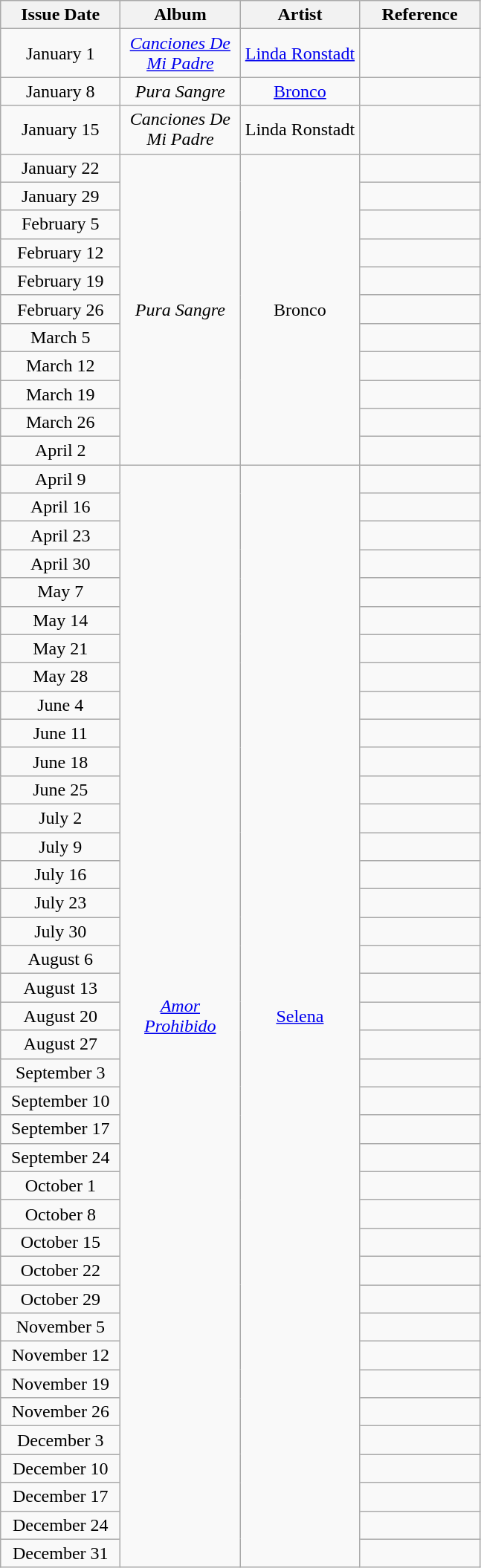<table class="wikitable" style="text-align: center">
<tr>
<th width="100"><strong>Issue Date</strong></th>
<th width="100"><strong>Album</strong></th>
<th width="100"><strong>Artist</strong></th>
<th width="100" class="unsortable"><strong>Reference</strong></th>
</tr>
<tr>
<td>January 1</td>
<td><em><a href='#'>Canciones De Mi Padre</a></em></td>
<td><a href='#'>Linda Ronstadt</a></td>
<td></td>
</tr>
<tr>
<td>January 8</td>
<td><em>Pura Sangre</em></td>
<td><a href='#'>Bronco</a></td>
<td></td>
</tr>
<tr>
<td>January 15</td>
<td><em>Canciones De Mi Padre</em></td>
<td>Linda Ronstadt</td>
<td></td>
</tr>
<tr>
<td>January 22</td>
<td rowspan="11"><em>Pura Sangre</em></td>
<td rowspan="11">Bronco</td>
<td></td>
</tr>
<tr>
<td>January 29</td>
<td></td>
</tr>
<tr>
<td>February 5</td>
<td></td>
</tr>
<tr>
<td>February 12</td>
<td></td>
</tr>
<tr>
<td>February 19</td>
<td></td>
</tr>
<tr>
<td>February 26</td>
<td></td>
</tr>
<tr>
<td>March 5</td>
<td></td>
</tr>
<tr>
<td>March 12</td>
<td></td>
</tr>
<tr>
<td>March 19</td>
<td></td>
</tr>
<tr>
<td>March 26</td>
<td></td>
</tr>
<tr>
<td>April 2</td>
<td></td>
</tr>
<tr>
<td>April 9</td>
<td rowspan="39"><em><a href='#'>Amor Prohibido</a></em></td>
<td rowspan="39"><a href='#'>Selena</a></td>
<td></td>
</tr>
<tr>
<td>April 16</td>
<td></td>
</tr>
<tr>
<td>April 23</td>
<td></td>
</tr>
<tr>
<td>April 30</td>
<td></td>
</tr>
<tr>
<td>May 7</td>
<td></td>
</tr>
<tr>
<td>May 14</td>
<td></td>
</tr>
<tr>
<td>May 21</td>
<td></td>
</tr>
<tr>
<td>May 28</td>
<td></td>
</tr>
<tr>
<td>June 4</td>
<td></td>
</tr>
<tr>
<td>June 11</td>
<td></td>
</tr>
<tr>
<td>June 18</td>
<td></td>
</tr>
<tr>
<td>June 25</td>
<td></td>
</tr>
<tr>
<td>July 2</td>
<td></td>
</tr>
<tr>
<td>July 9</td>
<td></td>
</tr>
<tr>
<td>July 16</td>
<td></td>
</tr>
<tr>
<td>July 23</td>
<td></td>
</tr>
<tr>
<td>July 30</td>
<td></td>
</tr>
<tr>
<td>August 6</td>
<td></td>
</tr>
<tr>
<td>August 13</td>
<td></td>
</tr>
<tr>
<td>August 20</td>
<td></td>
</tr>
<tr>
<td>August 27</td>
<td></td>
</tr>
<tr>
<td>September 3</td>
<td></td>
</tr>
<tr>
<td>September 10</td>
<td></td>
</tr>
<tr>
<td>September 17</td>
<td></td>
</tr>
<tr>
<td>September 24</td>
<td></td>
</tr>
<tr>
<td>October 1</td>
<td></td>
</tr>
<tr>
<td>October 8</td>
<td></td>
</tr>
<tr>
<td>October 15</td>
<td></td>
</tr>
<tr>
<td>October 22</td>
<td></td>
</tr>
<tr>
<td>October 29</td>
<td></td>
</tr>
<tr>
<td>November 5</td>
<td></td>
</tr>
<tr>
<td>November 12</td>
<td></td>
</tr>
<tr>
<td>November 19</td>
<td></td>
</tr>
<tr>
<td>November 26</td>
<td></td>
</tr>
<tr>
<td>December 3</td>
<td></td>
</tr>
<tr>
<td>December 10</td>
<td></td>
</tr>
<tr>
<td>December 17</td>
<td></td>
</tr>
<tr>
<td>December 24</td>
<td></td>
</tr>
<tr>
<td>December 31</td>
<td></td>
</tr>
</table>
